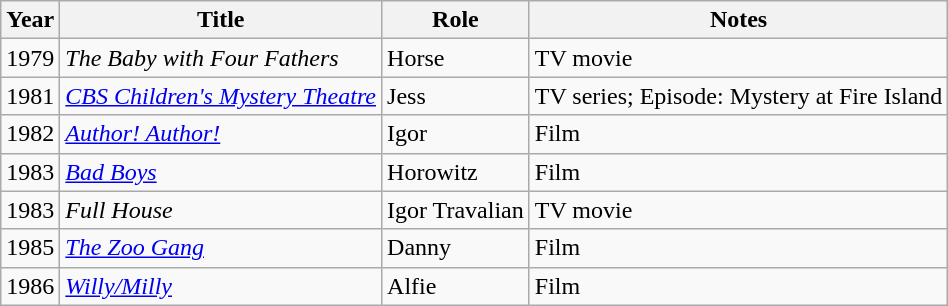<table class="wikitable">
<tr>
<th>Year</th>
<th>Title</th>
<th>Role</th>
<th>Notes</th>
</tr>
<tr>
<td>1979</td>
<td><em>The Baby with Four Fathers</em></td>
<td>Horse</td>
<td>TV movie</td>
</tr>
<tr>
<td>1981</td>
<td><em><a href='#'>CBS Children's Mystery Theatre</a></em></td>
<td>Jess</td>
<td>TV series; Episode: Mystery at Fire Island</td>
</tr>
<tr>
<td>1982</td>
<td><em><a href='#'>Author! Author!</a></em></td>
<td>Igor</td>
<td>Film</td>
</tr>
<tr>
<td>1983</td>
<td><em><a href='#'>Bad Boys</a></em></td>
<td>Horowitz</td>
<td>Film</td>
</tr>
<tr>
<td>1983</td>
<td><em>Full House</em></td>
<td>Igor Travalian</td>
<td>TV movie</td>
</tr>
<tr>
<td>1985</td>
<td><em><a href='#'>The Zoo Gang</a></em></td>
<td>Danny</td>
<td>Film</td>
</tr>
<tr>
<td>1986</td>
<td><em><a href='#'>Willy/Milly</a></em></td>
<td>Alfie</td>
<td>Film</td>
</tr>
</table>
